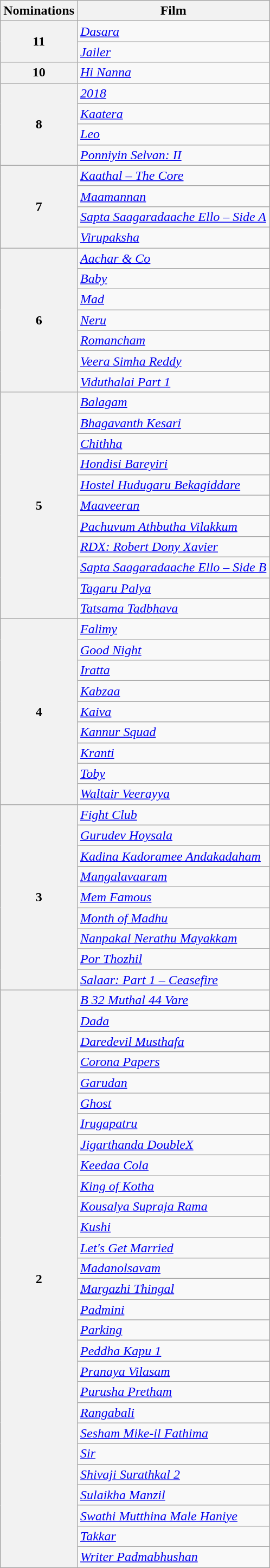<table class="wikitable" style="display:inline-table;">
<tr>
<th>Nominations</th>
<th>Film</th>
</tr>
<tr>
<th rowspan="2">11</th>
<td><a href='#'><em>Dasara</em></a></td>
</tr>
<tr>
<td><a href='#'><em>Jailer</em></a></td>
</tr>
<tr>
<th>10</th>
<td><em><a href='#'>Hi Nanna</a></em></td>
</tr>
<tr>
<th rowspan="4">8</th>
<td><a href='#'><em>2018</em></a></td>
</tr>
<tr>
<td><em><a href='#'>Kaatera</a></em></td>
</tr>
<tr>
<td><a href='#'><em>Leo</em></a></td>
</tr>
<tr>
<td><em><a href='#'>Ponniyin Selvan: II</a></em></td>
</tr>
<tr>
<th rowspan="4">7</th>
<td><em><a href='#'>Kaathal – The Core</a></em></td>
</tr>
<tr>
<td><em><a href='#'>Maamannan</a></em></td>
</tr>
<tr>
<td><em><a href='#'>Sapta Saagaradaache Ello – Side A</a></em></td>
</tr>
<tr>
<td><a href='#'><em>Virupaksha</em></a></td>
</tr>
<tr>
<th rowspan="7">6</th>
<td><em><a href='#'>Aachar & Co</a></em></td>
</tr>
<tr>
<td><a href='#'><em>Baby</em></a></td>
</tr>
<tr>
<td><a href='#'><em>Mad</em></a></td>
</tr>
<tr>
<td><a href='#'><em>Neru</em></a></td>
</tr>
<tr>
<td><em><a href='#'>Romancham</a></em></td>
</tr>
<tr>
<td><em><a href='#'>Veera Simha Reddy</a></em></td>
</tr>
<tr>
<td><em><a href='#'>Viduthalai Part 1</a></em></td>
</tr>
<tr>
<th rowspan="11">5</th>
<td><a href='#'><em>Balagam</em></a></td>
</tr>
<tr>
<td><em><a href='#'>Bhagavanth Kesari</a></em></td>
</tr>
<tr>
<td><em><a href='#'>Chithha</a></em></td>
</tr>
<tr>
<td><em><a href='#'>Hondisi Bareyiri</a></em></td>
</tr>
<tr>
<td><em><a href='#'>Hostel Hudugaru Bekagiddare</a></em></td>
</tr>
<tr>
<td><a href='#'><em>Maaveeran</em></a></td>
</tr>
<tr>
<td><em><a href='#'>Pachuvum Athbutha Vilakkum</a></em></td>
</tr>
<tr>
<td><em><a href='#'>RDX: Robert Dony Xavier</a></em></td>
</tr>
<tr>
<td><em><a href='#'>Sapta Saagaradaache Ello – Side B</a></em></td>
</tr>
<tr>
<td><em><a href='#'>Tagaru Palya</a></em></td>
</tr>
<tr>
<td><em><a href='#'>Tatsama Tadbhava</a></em></td>
</tr>
<tr>
<th rowspan="9">4</th>
<td><em><a href='#'>Falimy</a></em></td>
</tr>
<tr>
<td><a href='#'><em>Good Night</em></a></td>
</tr>
<tr>
<td><em><a href='#'>Iratta</a></em></td>
</tr>
<tr>
<td><a href='#'><em>Kabzaa</em></a></td>
</tr>
<tr>
<td><a href='#'><em>Kaiva</em></a></td>
</tr>
<tr>
<td><em><a href='#'>Kannur Squad</a></em></td>
</tr>
<tr>
<td><a href='#'><em>Kranti</em></a></td>
</tr>
<tr>
<td><a href='#'><em>Toby</em></a></td>
</tr>
<tr>
<td><em><a href='#'>Waltair Veerayya</a></em></td>
</tr>
<tr>
<th rowspan="9">3</th>
<td><a href='#'><em>Fight Club</em></a></td>
</tr>
<tr>
<td><em><a href='#'>Gurudev Hoysala</a></em></td>
</tr>
<tr>
<td><em><a href='#'>Kadina Kadoramee Andakadaham</a></em></td>
</tr>
<tr>
<td><em><a href='#'>Mangalavaaram</a></em></td>
</tr>
<tr>
<td><em><a href='#'>Mem Famous</a></em></td>
</tr>
<tr>
<td><em><a href='#'>Month of Madhu</a></em></td>
</tr>
<tr>
<td><em><a href='#'>Nanpakal Nerathu Mayakkam</a></em></td>
</tr>
<tr>
<td><em><a href='#'>Por Thozhil</a></em></td>
</tr>
<tr>
<td><em><a href='#'>Salaar: Part 1 – Ceasefire</a></em></td>
</tr>
<tr>
<th rowspan="28">2</th>
<td><em><a href='#'>B 32 Muthal 44 Vare</a></em></td>
</tr>
<tr>
<td><a href='#'><em>Dada</em></a></td>
</tr>
<tr>
<td><em><a href='#'>Daredevil Musthafa</a></em></td>
</tr>
<tr>
<td><em><a href='#'>Corona Papers</a></em></td>
</tr>
<tr>
<td><a href='#'><em>Garudan</em></a></td>
</tr>
<tr>
<td><a href='#'><em>Ghost</em></a></td>
</tr>
<tr>
<td><em><a href='#'>Irugapatru</a></em></td>
</tr>
<tr>
<td><em><a href='#'>Jigarthanda DoubleX</a></em></td>
</tr>
<tr>
<td><em><a href='#'>Keedaa Cola</a></em></td>
</tr>
<tr>
<td><em><a href='#'>King of Kotha</a></em></td>
</tr>
<tr>
<td><a href='#'><em>Kousalya Supraja Rama</em></a></td>
</tr>
<tr>
<td><a href='#'><em>Kushi</em></a></td>
</tr>
<tr>
<td><a href='#'><em>Let's Get Married</em></a></td>
</tr>
<tr>
<td><a href='#'><em>Madanolsavam</em></a></td>
</tr>
<tr>
<td><em><a href='#'>Margazhi Thingal</a></em></td>
</tr>
<tr>
<td><a href='#'><em>Padmini</em></a></td>
</tr>
<tr>
<td><a href='#'><em>Parking</em></a></td>
</tr>
<tr>
<td><em><a href='#'>Peddha Kapu 1</a></em></td>
</tr>
<tr>
<td><em><a href='#'>Pranaya Vilasam</a></em></td>
</tr>
<tr>
<td><em><a href='#'>Purusha Pretham</a></em></td>
</tr>
<tr>
<td><a href='#'><em>Rangabali</em></a></td>
</tr>
<tr>
<td><em><a href='#'>Sesham Mike-il Fathima</a></em></td>
</tr>
<tr>
<td><a href='#'><em>Sir</em></a></td>
</tr>
<tr>
<td><em><a href='#'>Shivaji Surathkal 2</a></em></td>
</tr>
<tr>
<td><em><a href='#'>Sulaikha Manzil</a></em></td>
</tr>
<tr>
<td><em><a href='#'>Swathi Mutthina Male Haniye</a></em></td>
</tr>
<tr>
<td><a href='#'><em>Takkar</em></a></td>
</tr>
<tr>
<td><em><a href='#'>Writer Padmabhushan</a></em></td>
</tr>
</table>
